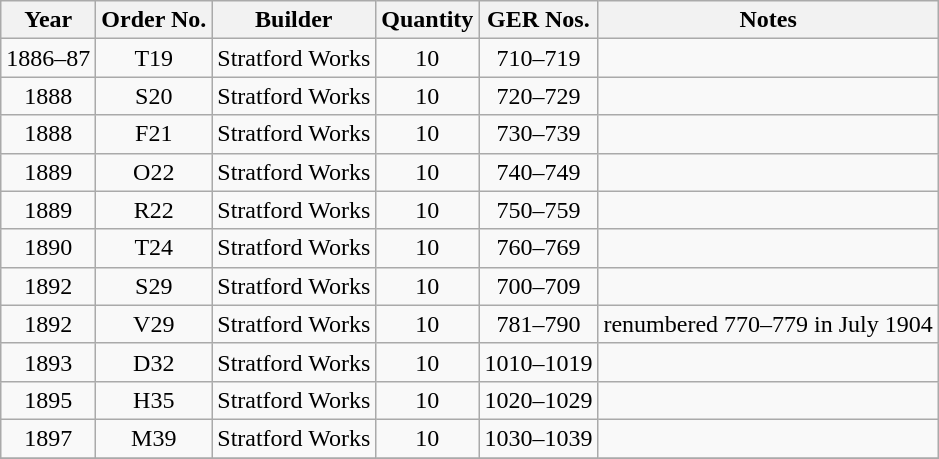<table class=wikitable style=text-align:center>
<tr>
<th>Year</th>
<th>Order No.</th>
<th>Builder</th>
<th>Quantity</th>
<th>GER Nos.</th>
<th>Notes</th>
</tr>
<tr>
<td>1886–87</td>
<td>T19</td>
<td>Stratford Works</td>
<td>10</td>
<td>710–719</td>
<td></td>
</tr>
<tr>
<td>1888</td>
<td>S20</td>
<td>Stratford Works</td>
<td>10</td>
<td>720–729</td>
<td></td>
</tr>
<tr>
<td>1888</td>
<td>F21</td>
<td>Stratford Works</td>
<td>10</td>
<td>730–739</td>
<td></td>
</tr>
<tr>
<td>1889</td>
<td>O22</td>
<td>Stratford Works</td>
<td>10</td>
<td>740–749</td>
<td></td>
</tr>
<tr>
<td>1889</td>
<td>R22</td>
<td>Stratford Works</td>
<td>10</td>
<td>750–759</td>
<td></td>
</tr>
<tr>
<td>1890</td>
<td>T24</td>
<td>Stratford Works</td>
<td>10</td>
<td>760–769</td>
<td></td>
</tr>
<tr>
<td>1892</td>
<td>S29</td>
<td>Stratford Works</td>
<td>10</td>
<td>700–709</td>
<td></td>
</tr>
<tr>
<td>1892</td>
<td>V29</td>
<td>Stratford Works</td>
<td>10</td>
<td>781–790</td>
<td>renumbered 770–779 in July 1904</td>
</tr>
<tr>
<td>1893</td>
<td>D32</td>
<td>Stratford Works</td>
<td>10</td>
<td>1010–1019</td>
<td></td>
</tr>
<tr>
<td>1895</td>
<td>H35</td>
<td>Stratford Works</td>
<td>10</td>
<td>1020–1029</td>
<td></td>
</tr>
<tr>
<td>1897</td>
<td>M39</td>
<td>Stratford Works</td>
<td>10</td>
<td>1030–1039</td>
<td></td>
</tr>
<tr>
</tr>
</table>
